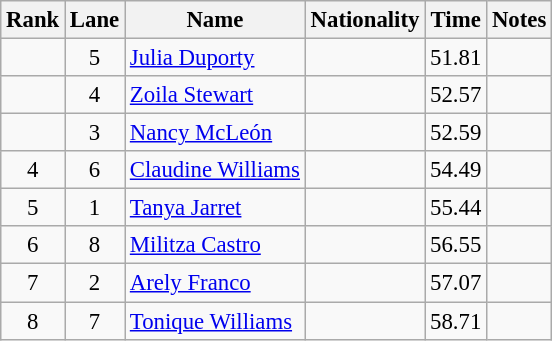<table class="wikitable sortable" style="text-align:center;font-size:95%">
<tr>
<th>Rank</th>
<th>Lane</th>
<th>Name</th>
<th>Nationality</th>
<th>Time</th>
<th>Notes</th>
</tr>
<tr>
<td></td>
<td>5</td>
<td align=left><a href='#'>Julia Duporty</a></td>
<td align=left></td>
<td>51.81</td>
<td></td>
</tr>
<tr>
<td></td>
<td>4</td>
<td align=left><a href='#'>Zoila Stewart</a></td>
<td align=left></td>
<td>52.57</td>
<td></td>
</tr>
<tr>
<td></td>
<td>3</td>
<td align=left><a href='#'>Nancy McLeón</a></td>
<td align=left></td>
<td>52.59</td>
<td></td>
</tr>
<tr>
<td>4</td>
<td>6</td>
<td align=left><a href='#'>Claudine Williams</a></td>
<td align=left></td>
<td>54.49</td>
<td></td>
</tr>
<tr>
<td>5</td>
<td>1</td>
<td align=left><a href='#'>Tanya Jarret</a></td>
<td align=left></td>
<td>55.44</td>
<td></td>
</tr>
<tr>
<td>6</td>
<td>8</td>
<td align=left><a href='#'>Militza Castro</a></td>
<td align=left></td>
<td>56.55</td>
<td></td>
</tr>
<tr>
<td>7</td>
<td>2</td>
<td align=left><a href='#'>Arely Franco</a></td>
<td align=left></td>
<td>57.07</td>
<td></td>
</tr>
<tr>
<td>8</td>
<td>7</td>
<td align=left><a href='#'>Tonique Williams</a></td>
<td align=left></td>
<td>58.71</td>
<td></td>
</tr>
</table>
